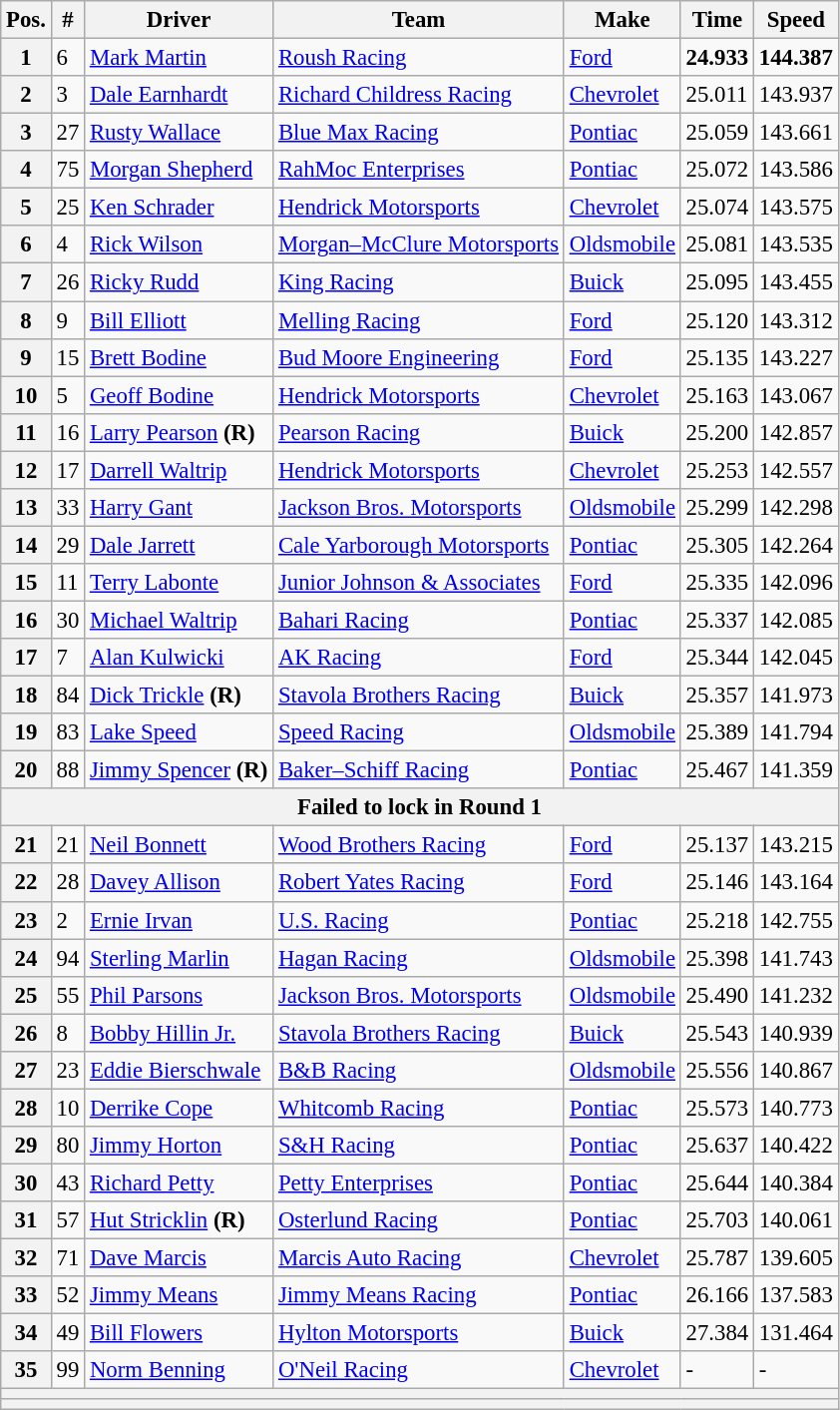<table class="wikitable" style="font-size:95%">
<tr>
<th>Pos.</th>
<th>#</th>
<th>Driver</th>
<th>Team</th>
<th>Make</th>
<th>Time</th>
<th>Speed</th>
</tr>
<tr>
<th>1</th>
<td>6</td>
<td><a href='#'>Mark Martin</a></td>
<td><a href='#'>Roush Racing</a></td>
<td><a href='#'>Ford</a></td>
<td><strong>24.933</strong></td>
<td><strong>144.387</strong></td>
</tr>
<tr>
<th>2</th>
<td>3</td>
<td><a href='#'>Dale Earnhardt</a></td>
<td><a href='#'>Richard Childress Racing</a></td>
<td><a href='#'>Chevrolet</a></td>
<td>25.011</td>
<td>143.937</td>
</tr>
<tr>
<th>3</th>
<td>27</td>
<td><a href='#'>Rusty Wallace</a></td>
<td><a href='#'>Blue Max Racing</a></td>
<td><a href='#'>Pontiac</a></td>
<td>25.059</td>
<td>143.661</td>
</tr>
<tr>
<th>4</th>
<td>75</td>
<td><a href='#'>Morgan Shepherd</a></td>
<td><a href='#'>RahMoc Enterprises</a></td>
<td><a href='#'>Pontiac</a></td>
<td>25.072</td>
<td>143.586</td>
</tr>
<tr>
<th>5</th>
<td>25</td>
<td><a href='#'>Ken Schrader</a></td>
<td><a href='#'>Hendrick Motorsports</a></td>
<td><a href='#'>Chevrolet</a></td>
<td>25.074</td>
<td>143.575</td>
</tr>
<tr>
<th>6</th>
<td>4</td>
<td><a href='#'>Rick Wilson</a></td>
<td><a href='#'>Morgan–McClure Motorsports</a></td>
<td><a href='#'>Oldsmobile</a></td>
<td>25.081</td>
<td>143.535</td>
</tr>
<tr>
<th>7</th>
<td>26</td>
<td><a href='#'>Ricky Rudd</a></td>
<td><a href='#'>King Racing</a></td>
<td><a href='#'>Buick</a></td>
<td>25.095</td>
<td>143.455</td>
</tr>
<tr>
<th>8</th>
<td>9</td>
<td><a href='#'>Bill Elliott</a></td>
<td><a href='#'>Melling Racing</a></td>
<td><a href='#'>Ford</a></td>
<td>25.120</td>
<td>143.312</td>
</tr>
<tr>
<th>9</th>
<td>15</td>
<td><a href='#'>Brett Bodine</a></td>
<td><a href='#'>Bud Moore Engineering</a></td>
<td><a href='#'>Ford</a></td>
<td>25.135</td>
<td>143.227</td>
</tr>
<tr>
<th>10</th>
<td>5</td>
<td><a href='#'>Geoff Bodine</a></td>
<td><a href='#'>Hendrick Motorsports</a></td>
<td><a href='#'>Chevrolet</a></td>
<td>25.163</td>
<td>143.067</td>
</tr>
<tr>
<th>11</th>
<td>16</td>
<td><a href='#'>Larry Pearson</a> <strong>(R)</strong></td>
<td><a href='#'>Pearson Racing</a></td>
<td><a href='#'>Buick</a></td>
<td>25.200</td>
<td>142.857</td>
</tr>
<tr>
<th>12</th>
<td>17</td>
<td><a href='#'>Darrell Waltrip</a></td>
<td><a href='#'>Hendrick Motorsports</a></td>
<td><a href='#'>Chevrolet</a></td>
<td>25.253</td>
<td>142.557</td>
</tr>
<tr>
<th>13</th>
<td>33</td>
<td><a href='#'>Harry Gant</a></td>
<td><a href='#'>Jackson Bros. Motorsports</a></td>
<td><a href='#'>Oldsmobile</a></td>
<td>25.299</td>
<td>142.298</td>
</tr>
<tr>
<th>14</th>
<td>29</td>
<td><a href='#'>Dale Jarrett</a></td>
<td><a href='#'>Cale Yarborough Motorsports</a></td>
<td><a href='#'>Pontiac</a></td>
<td>25.305</td>
<td>142.264</td>
</tr>
<tr>
<th>15</th>
<td>11</td>
<td><a href='#'>Terry Labonte</a></td>
<td><a href='#'>Junior Johnson & Associates</a></td>
<td><a href='#'>Ford</a></td>
<td>25.335</td>
<td>142.096</td>
</tr>
<tr>
<th>16</th>
<td>30</td>
<td><a href='#'>Michael Waltrip</a></td>
<td><a href='#'>Bahari Racing</a></td>
<td><a href='#'>Pontiac</a></td>
<td>25.337</td>
<td>142.085</td>
</tr>
<tr>
<th>17</th>
<td>7</td>
<td><a href='#'>Alan Kulwicki</a></td>
<td><a href='#'>AK Racing</a></td>
<td><a href='#'>Ford</a></td>
<td>25.344</td>
<td>142.045</td>
</tr>
<tr>
<th>18</th>
<td>84</td>
<td><a href='#'>Dick Trickle</a> <strong>(R)</strong></td>
<td><a href='#'>Stavola Brothers Racing</a></td>
<td><a href='#'>Buick</a></td>
<td>25.357</td>
<td>141.973</td>
</tr>
<tr>
<th>19</th>
<td>83</td>
<td><a href='#'>Lake Speed</a></td>
<td><a href='#'>Speed Racing</a></td>
<td><a href='#'>Oldsmobile</a></td>
<td>25.389</td>
<td>141.794</td>
</tr>
<tr>
<th>20</th>
<td>88</td>
<td><a href='#'>Jimmy Spencer</a> <strong>(R)</strong></td>
<td><a href='#'>Baker–Schiff Racing</a></td>
<td><a href='#'>Pontiac</a></td>
<td>25.467</td>
<td>141.359</td>
</tr>
<tr>
<th colspan="7">Failed to lock in Round 1</th>
</tr>
<tr>
<th>21</th>
<td>21</td>
<td><a href='#'>Neil Bonnett</a></td>
<td><a href='#'>Wood Brothers Racing</a></td>
<td><a href='#'>Ford</a></td>
<td>25.137</td>
<td>143.215</td>
</tr>
<tr>
<th>22</th>
<td>28</td>
<td><a href='#'>Davey Allison</a></td>
<td><a href='#'>Robert Yates Racing</a></td>
<td><a href='#'>Ford</a></td>
<td>25.146</td>
<td>143.164</td>
</tr>
<tr>
<th>23</th>
<td>2</td>
<td><a href='#'>Ernie Irvan</a></td>
<td><a href='#'>U.S. Racing</a></td>
<td><a href='#'>Pontiac</a></td>
<td>25.218</td>
<td>142.755</td>
</tr>
<tr>
<th>24</th>
<td>94</td>
<td><a href='#'>Sterling Marlin</a></td>
<td><a href='#'>Hagan Racing</a></td>
<td><a href='#'>Oldsmobile</a></td>
<td>25.398</td>
<td>141.743</td>
</tr>
<tr>
<th>25</th>
<td>55</td>
<td><a href='#'>Phil Parsons</a></td>
<td><a href='#'>Jackson Bros. Motorsports</a></td>
<td><a href='#'>Oldsmobile</a></td>
<td>25.490</td>
<td>141.232</td>
</tr>
<tr>
<th>26</th>
<td>8</td>
<td><a href='#'>Bobby Hillin Jr.</a></td>
<td><a href='#'>Stavola Brothers Racing</a></td>
<td><a href='#'>Buick</a></td>
<td>25.543</td>
<td>140.939</td>
</tr>
<tr>
<th>27</th>
<td>23</td>
<td><a href='#'>Eddie Bierschwale</a></td>
<td><a href='#'>B&B Racing</a></td>
<td><a href='#'>Oldsmobile</a></td>
<td>25.556</td>
<td>140.867</td>
</tr>
<tr>
<th>28</th>
<td>10</td>
<td><a href='#'>Derrike Cope</a></td>
<td><a href='#'>Whitcomb Racing</a></td>
<td><a href='#'>Pontiac</a></td>
<td>25.573</td>
<td>140.773</td>
</tr>
<tr>
<th>29</th>
<td>80</td>
<td><a href='#'>Jimmy Horton</a></td>
<td><a href='#'>S&H Racing</a></td>
<td><a href='#'>Pontiac</a></td>
<td>25.637</td>
<td>140.422</td>
</tr>
<tr>
<th>30</th>
<td>43</td>
<td><a href='#'>Richard Petty</a></td>
<td><a href='#'>Petty Enterprises</a></td>
<td><a href='#'>Pontiac</a></td>
<td>25.644</td>
<td>140.384</td>
</tr>
<tr>
<th>31</th>
<td>57</td>
<td><a href='#'>Hut Stricklin</a> <strong>(R)</strong></td>
<td><a href='#'>Osterlund Racing</a></td>
<td><a href='#'>Pontiac</a></td>
<td>25.703</td>
<td>140.061</td>
</tr>
<tr>
<th>32</th>
<td>71</td>
<td><a href='#'>Dave Marcis</a></td>
<td><a href='#'>Marcis Auto Racing</a></td>
<td><a href='#'>Chevrolet</a></td>
<td>25.787</td>
<td>139.605</td>
</tr>
<tr>
<th>33</th>
<td>52</td>
<td><a href='#'>Jimmy Means</a></td>
<td><a href='#'>Jimmy Means Racing</a></td>
<td><a href='#'>Pontiac</a></td>
<td>26.166</td>
<td>137.583</td>
</tr>
<tr>
<th>34</th>
<td>49</td>
<td><a href='#'>Bill Flowers</a></td>
<td><a href='#'>Hylton Motorsports</a></td>
<td><a href='#'>Buick</a></td>
<td>27.384</td>
<td>131.464</td>
</tr>
<tr>
<th>35</th>
<td>99</td>
<td><a href='#'>Norm Benning</a></td>
<td><a href='#'>O'Neil Racing</a></td>
<td><a href='#'>Chevrolet</a></td>
<td>-</td>
<td>-</td>
</tr>
<tr>
<th colspan="7"></th>
</tr>
<tr>
<th colspan="7"></th>
</tr>
</table>
